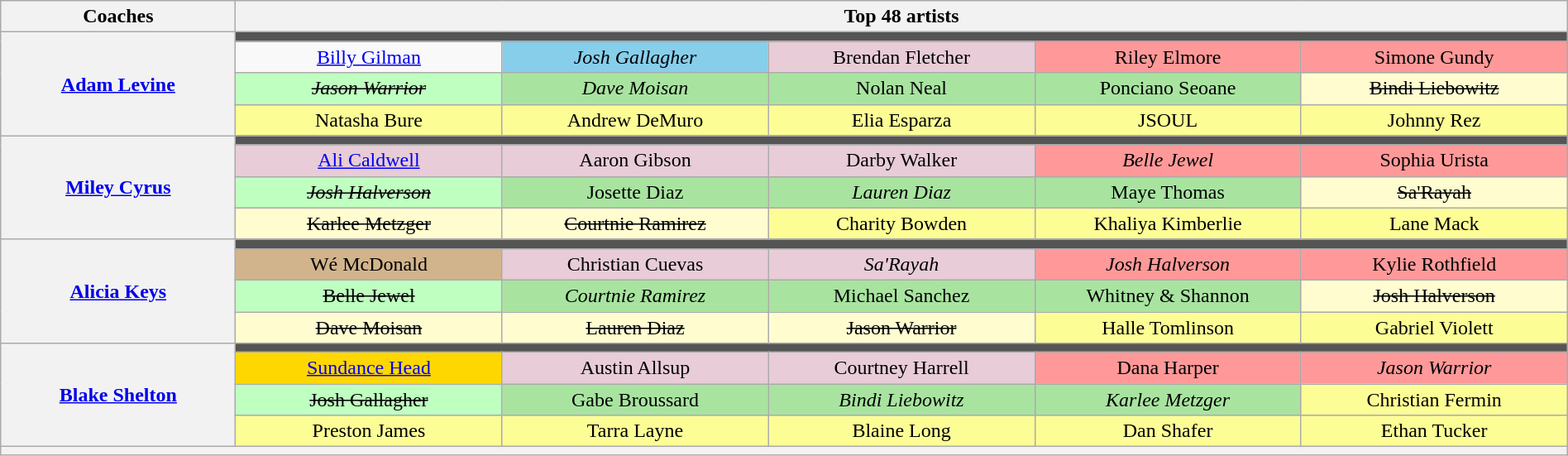<table class="wikitable" style="text-align:center; width:100%;">
<tr>
<th scope="col" style="width:15%;">Coaches</th>
<th scope="col" style="width:85%;" colspan="5">Top 48 artists</th>
</tr>
<tr>
<th rowspan="4"><a href='#'>Adam Levine</a></th>
<td colspan="5" style="background:#555;"></td>
</tr>
<tr>
<td style="width:17%;" style=background:silver;"><a href='#'>Billy Gilman</a></td>
<td style="width:17%; background:skyblue;"><em>Josh Gallagher</em></td>
<td style="width:17%; background:#e8ccd7;">Brendan Fletcher</td>
<td style="width:17%; background:#f99;">Riley Elmore</td>
<td style="width:17%; background:#f99;">Simone Gundy</td>
</tr>
<tr>
<td style="background:#BFFFC0;"><s><em>Jason Warrior</em></s></td>
<td style="background:#A8E4A0;"><em>Dave Moisan</em></td>
<td style="background:#A8E4A0;">Nolan Neal</td>
<td style="background:#A8E4A0;">Ponciano Seoane</td>
<td style="background:#FFFDD0"><s>Bindi Liebowitz</s></td>
</tr>
<tr>
<td style="background:#FDFD96">Natasha Bure</td>
<td style="background:#FDFD96">Andrew DeMuro</td>
<td style="background:#FDFD96">Elia Esparza</td>
<td style="background:#FDFD96">JSOUL</td>
<td style="background:#FDFD96">Johnny Rez</td>
</tr>
<tr>
<th rowspan="4"><a href='#'>Miley Cyrus</a></th>
<td colspan="5" style="background:#555;"></td>
</tr>
<tr>
<td style="background:#E8CCD7;"><a href='#'>Ali Caldwell</a></td>
<td style="background:#E8CCD7;">Aaron Gibson</td>
<td style="background:#E8CCD7;">Darby Walker</td>
<td style="background:#f99;"><em>Belle Jewel</em></td>
<td style="background:#f99;">Sophia Urista</td>
</tr>
<tr>
<td style="background:#BFFFC0;"><s><em>Josh Halverson</em></s></td>
<td style="background:#A8E4A0;">Josette Diaz</td>
<td style="background:#A8E4A0;"><em>Lauren Diaz</em></td>
<td style="background:#A8E4A0;">Maye Thomas</td>
<td style="background:#FFFDD0"><s>Sa'Rayah</s></td>
</tr>
<tr>
<td style="background:#FFFDD0"><s>Karlee Metzger</s></td>
<td style="background:#FFFDD0"><s>Courtnie Ramirez</s></td>
<td style="background:#FDFD96">Charity Bowden</td>
<td style="background:#FDFD96">Khaliya Kimberlie</td>
<td style="background:#FDFD96">Lane Mack</td>
</tr>
<tr>
<th rowspan="4"><a href='#'>Alicia Keys</a></th>
<td colspan="5" style="background:#555;"></td>
</tr>
<tr>
<td style="background:tan;">Wé McDonald</td>
<td style="background:#E8CCD7;">Christian Cuevas</td>
<td style="background:#E8CCD7"><em>Sa'Rayah</em></td>
<td style="background:#f99;"><em>Josh Halverson</em></td>
<td style="background:#f99;">Kylie Rothfield</td>
</tr>
<tr>
<td style="background:#BFFFC0;"><s>Belle Jewel</s></td>
<td style="background:#A8E4A0;"><em>Courtnie Ramirez</em></td>
<td style="background:#A8E4A0;">Michael Sanchez</td>
<td style="background:#A8E4A0;">Whitney & Shannon</td>
<td style="background:#FFFDD0"><s>Josh Halverson</s></td>
</tr>
<tr>
<td style="background:#FFFDD0"><s>Dave Moisan</s></td>
<td style="background:#FFFDD0"><s>Lauren Diaz</s></td>
<td style="background:#FFFDD0"><s>Jason Warrior</s></td>
<td style="background:#FDFD96">Halle Tomlinson</td>
<td style="background:#FDFD96">Gabriel Violett</td>
</tr>
<tr>
<th rowspan="4"><a href='#'>Blake Shelton</a></th>
<td colspan="5" style="background:#555;"></td>
</tr>
<tr>
<td style="background:gold;"><a href='#'>Sundance Head</a></td>
<td style="background:#E8CCD7;">Austin Allsup</td>
<td style="background:#E8CCD7;">Courtney Harrell</td>
<td style="background:#f99;">Dana Harper</td>
<td style="background:#f99;"><em>Jason Warrior</em></td>
</tr>
<tr>
<td style="background:#BFFFC0;"><s>Josh Gallagher</s></td>
<td style="background:#A8E4A0;">Gabe Broussard</td>
<td style="background:#A8E4A0;"><em>Bindi Liebowitz</em></td>
<td style="background:#A8E4A0;"><em>Karlee Metzger</em></td>
<td style="background:#FDFD96">Christian Fermin</td>
</tr>
<tr>
<td style="background:#FDFD96">Preston James</td>
<td style="background:#FDFD96">Tarra Layne</td>
<td style="background:#FDFD96">Blaine Long</td>
<td style="background:#FDFD96">Dan Shafer</td>
<td style="background:#FDFD96">Ethan Tucker</td>
</tr>
<tr>
<th style="font-size:90%; line-height:12px;" colspan="6"><small></small></th>
</tr>
</table>
